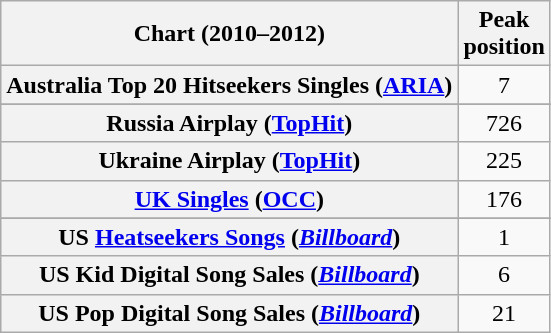<table class="wikitable sortable plainrowheaders" style="text-align:center">
<tr>
<th scope="col">Chart (2010–2012)</th>
<th scope="col">Peak<br>position</th>
</tr>
<tr>
<th scope="row">Australia Top 20 Hitseekers Singles (<a href='#'>ARIA</a>)</th>
<td>7</td>
</tr>
<tr>
</tr>
<tr>
<th scope="row">Russia Airplay (<a href='#'>TopHit</a>)</th>
<td>726</td>
</tr>
<tr>
<th scope="row">Ukraine Airplay (<a href='#'>TopHit</a>)</th>
<td>225</td>
</tr>
<tr>
<th scope="row"><a href='#'>UK Singles</a> (<a href='#'>OCC</a>)</th>
<td>176</td>
</tr>
<tr>
</tr>
<tr>
<th scope="row">US <a href='#'>Heatseekers Songs</a> (<em><a href='#'>Billboard</a></em>)</th>
<td>1</td>
</tr>
<tr>
<th scope="row">US Kid Digital Song Sales (<em><a href='#'>Billboard</a></em>)</th>
<td>6</td>
</tr>
<tr>
<th scope="row">US Pop Digital Song Sales (<em><a href='#'>Billboard</a></em>)</th>
<td>21</td>
</tr>
</table>
